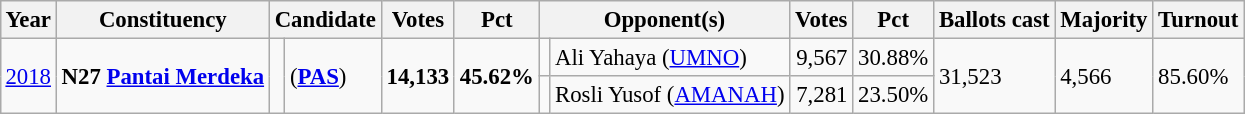<table class="wikitable" style="margin:0.5em ; font-size:95%">
<tr>
<th>Year</th>
<th>Constituency</th>
<th colspan=2>Candidate</th>
<th>Votes</th>
<th>Pct</th>
<th colspan=2>Opponent(s)</th>
<th>Votes</th>
<th>Pct</th>
<th>Ballots cast</th>
<th>Majority</th>
<th>Turnout</th>
</tr>
<tr>
<td rowspan=2><a href='#'>2018</a></td>
<td rowspan=2><strong>N27 <a href='#'>Pantai Merdeka</a></strong></td>
<td rowspan=2 ></td>
<td rowspan=2> (<a href='#'><strong>PAS</strong></a>)</td>
<td rowspan=2 align="right"><strong>14,133</strong></td>
<td rowspan=2><strong>45.62%</strong></td>
<td></td>
<td>Ali Yahaya (<a href='#'>UMNO</a>)</td>
<td align="right">9,567</td>
<td>30.88%</td>
<td rowspan=2>31,523</td>
<td rowspan=2>4,566</td>
<td rowspan=2>85.60%</td>
</tr>
<tr>
<td></td>
<td>Rosli Yusof (<a href='#'>AMANAH</a>)</td>
<td align="right">7,281</td>
<td>23.50%</td>
</tr>
</table>
